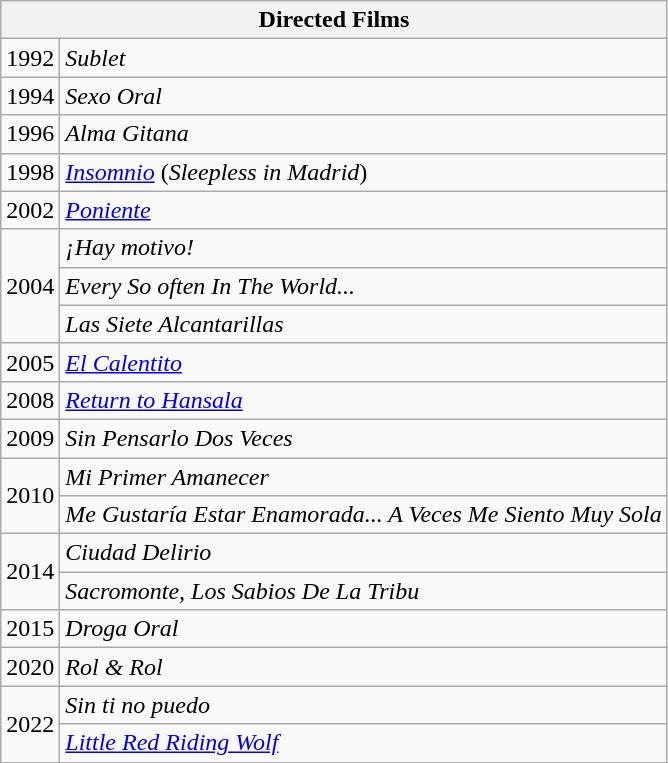<table class="wikitable">
<tr>
<th colspan="2">Directed Films</th>
</tr>
<tr>
<td>1992</td>
<td><em>Sublet</em></td>
</tr>
<tr>
<td>1994</td>
<td><em>Sexo Oral</em></td>
</tr>
<tr>
<td>1996</td>
<td><em>Alma Gitana</em></td>
</tr>
<tr>
<td>1998</td>
<td><em><a href='#'>Insomnio</a></em> (<em>Sleepless in Madrid</em>)</td>
</tr>
<tr>
<td>2002</td>
<td><em><a href='#'>Poniente</a></em></td>
</tr>
<tr>
<td rowspan="3">2004</td>
<td><em>¡Hay motivo!</em></td>
</tr>
<tr>
<td><em>Every So often In The World...</em></td>
</tr>
<tr>
<td><em>Las Siete Alcantarillas</em></td>
</tr>
<tr>
<td>2005</td>
<td><em><a href='#'>El Calentito</a></em></td>
</tr>
<tr>
<td>2008</td>
<td><em><a href='#'>Return to Hansala</a></em></td>
</tr>
<tr>
<td>2009</td>
<td><em>Sin Pensarlo Dos Veces</em></td>
</tr>
<tr>
<td rowspan="2">2010</td>
<td><em>Mi Primer Amanecer</em></td>
</tr>
<tr>
<td><em>Me Gustaría Estar Enamorada... A Veces Me Siento Muy Sola</em></td>
</tr>
<tr>
<td rowspan="2">2014</td>
<td><em>Ciudad Delirio</em></td>
</tr>
<tr>
<td><em>Sacromonte, Los Sabios De La Tribu</em></td>
</tr>
<tr>
<td>2015</td>
<td><em>Droga Oral</em></td>
</tr>
<tr>
<td>2020</td>
<td><em>Rol & Rol</em></td>
</tr>
<tr>
<td rowspan="2">2022</td>
<td><em>Sin ti no puedo</em></td>
</tr>
<tr>
<td><em><a href='#'>Little Red Riding Wolf</a></em></td>
</tr>
</table>
